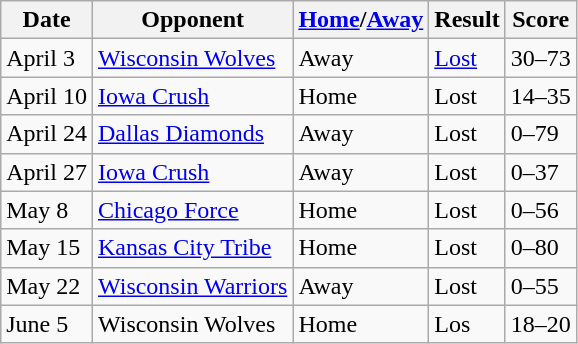<table class="wikitable">
<tr>
<th>Date</th>
<th>Opponent</th>
<th><a href='#'>Home</a>/<a href='#'>Away</a></th>
<th>Result</th>
<th>Score</th>
</tr>
<tr>
<td>April 3</td>
<td><a href='#'>Wisconsin Wolves</a></td>
<td>Away</td>
<td><a href='#'>Lost</a></td>
<td>30–73</td>
</tr>
<tr>
<td>April 10</td>
<td><a href='#'>Iowa Crush</a></td>
<td>Home</td>
<td>Lost</td>
<td>14–35</td>
</tr>
<tr>
<td>April 24</td>
<td><a href='#'>Dallas Diamonds</a></td>
<td>Away</td>
<td>Lost</td>
<td>0–79</td>
</tr>
<tr>
<td>April 27</td>
<td><a href='#'>Iowa Crush</a></td>
<td>Away</td>
<td>Lost</td>
<td>0–37</td>
</tr>
<tr>
<td>May 8</td>
<td><a href='#'>Chicago Force</a></td>
<td>Home</td>
<td>Lost</td>
<td>0–56</td>
</tr>
<tr>
<td>May 15</td>
<td><a href='#'>Kansas City Tribe</a></td>
<td>Home</td>
<td>Lost</td>
<td>0–80</td>
</tr>
<tr>
<td>May 22</td>
<td><a href='#'>Wisconsin Warriors</a></td>
<td>Away</td>
<td>Lost</td>
<td>0–55</td>
</tr>
<tr>
<td>June 5</td>
<td>Wisconsin Wolves</td>
<td>Home</td>
<td>Los</td>
<td>18–20</td>
</tr>
</table>
